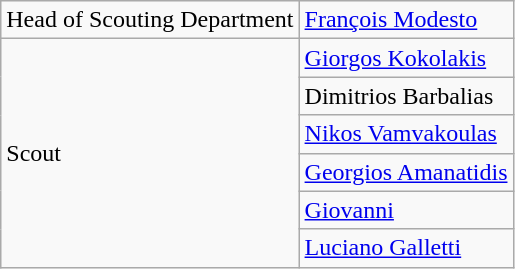<table class="wikitable" style="text-align: center">
<tr>
<td align=left>Head of Scouting Department</td>
<td align=left> <a href='#'>François Modesto</a></td>
</tr>
<tr>
<td style="text-align:left;" rowspan="6">Scout</td>
<td align=left> <a href='#'>Giorgos Kokolakis</a></td>
</tr>
<tr>
<td align=left> Dimitrios Barbalias</td>
</tr>
<tr>
<td align=left> <a href='#'>Nikos Vamvakoulas</a></td>
</tr>
<tr>
<td align=left> <a href='#'>Georgios Amanatidis</a></td>
</tr>
<tr>
<td align=left> <a href='#'>Giovanni</a></td>
</tr>
<tr>
<td align=left> <a href='#'>Luciano Galletti</a></td>
</tr>
</table>
